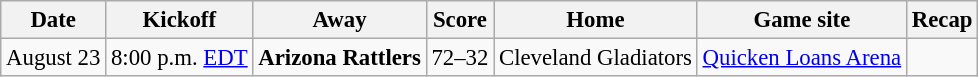<table class="wikitable" style="font-size: 95%;">
<tr>
<th>Date</th>
<th>Kickoff</th>
<th>Away</th>
<th>Score</th>
<th>Home</th>
<th>Game site</th>
<th>Recap</th>
</tr>
<tr>
<td align="center">August 23</td>
<td align="center">8:00 p.m. <a href='#'>EDT</a></td>
<td align="center"><strong>Arizona Rattlers</strong></td>
<td align="center">72–32</td>
<td align="center">Cleveland Gladiators</td>
<td align="center"><a href='#'>Quicken Loans Arena</a></td>
<td align="center"></td>
</tr>
</table>
